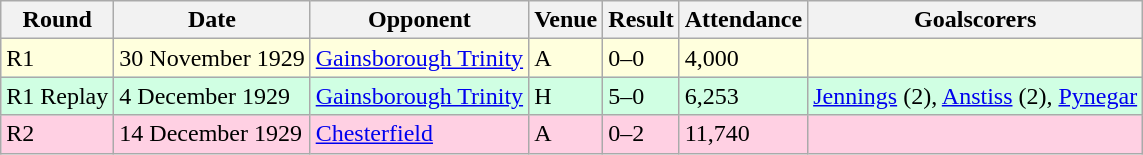<table class="wikitable">
<tr>
<th>Round</th>
<th>Date</th>
<th>Opponent</th>
<th>Venue</th>
<th>Result</th>
<th>Attendance</th>
<th>Goalscorers</th>
</tr>
<tr style="background-color: #ffffdd;">
<td>R1</td>
<td>30 November 1929</td>
<td><a href='#'>Gainsborough Trinity</a></td>
<td>A</td>
<td>0–0</td>
<td>4,000</td>
<td></td>
</tr>
<tr style="background-color: #d0ffe3;">
<td>R1 Replay</td>
<td>4 December 1929</td>
<td><a href='#'>Gainsborough Trinity</a></td>
<td>H</td>
<td>5–0</td>
<td>6,253</td>
<td><a href='#'>Jennings</a> (2), <a href='#'>Anstiss</a> (2), <a href='#'>Pynegar</a></td>
</tr>
<tr style="background-color: #ffd0e3;">
<td>R2</td>
<td>14 December 1929</td>
<td><a href='#'>Chesterfield</a></td>
<td>A</td>
<td>0–2</td>
<td>11,740</td>
<td></td>
</tr>
</table>
